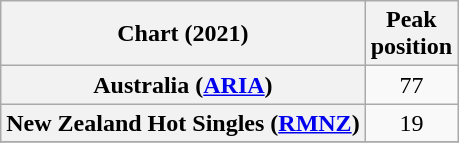<table class="wikitable sortable plainrowheaders" style="text-align:center;">
<tr>
<th scope="col">Chart (2021)</th>
<th scope="col">Peak<br>position</th>
</tr>
<tr>
<th scope="row">Australia (<a href='#'>ARIA</a>)</th>
<td>77</td>
</tr>
<tr>
<th scope="row">New Zealand Hot Singles (<a href='#'>RMNZ</a>)</th>
<td>19</td>
</tr>
<tr>
</tr>
</table>
